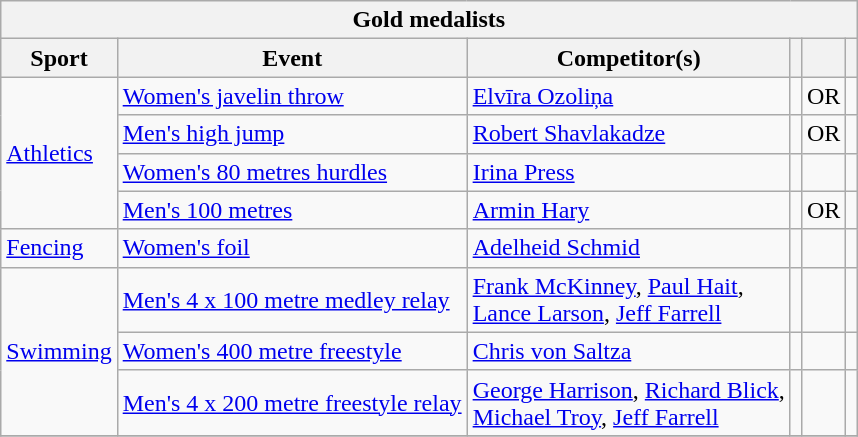<table class="wikitable">
<tr>
<th colspan="6">Gold medalists</th>
</tr>
<tr>
<th>Sport</th>
<th>Event</th>
<th>Competitor(s)</th>
<th></th>
<th></th>
<th></th>
</tr>
<tr>
<td rowspan="4"><a href='#'>Athletics</a></td>
<td><a href='#'>Women's javelin throw</a></td>
<td><a href='#'>Elvīra Ozoliņa</a></td>
<td></td>
<td>OR</td>
<td></td>
</tr>
<tr>
<td><a href='#'>Men's high jump</a></td>
<td><a href='#'>Robert Shavlakadze</a></td>
<td></td>
<td>OR</td>
<td></td>
</tr>
<tr>
<td><a href='#'>Women's 80 metres hurdles</a></td>
<td><a href='#'>Irina Press</a></td>
<td></td>
<td></td>
<td></td>
</tr>
<tr>
<td><a href='#'>Men's 100 metres</a></td>
<td><a href='#'>Armin Hary</a></td>
<td></td>
<td>OR</td>
<td></td>
</tr>
<tr>
<td><a href='#'>Fencing</a></td>
<td><a href='#'>Women's foil</a></td>
<td><a href='#'>Adelheid Schmid</a></td>
<td></td>
<td></td>
<td></td>
</tr>
<tr>
<td rowspan="3"><a href='#'>Swimming</a></td>
<td><a href='#'>Men's 4 x 100 metre medley relay</a></td>
<td><a href='#'>Frank McKinney</a>, <a href='#'>Paul Hait</a>,<br> <a href='#'>Lance Larson</a>, <a href='#'>Jeff Farrell</a></td>
<td></td>
<td></td>
<td></td>
</tr>
<tr>
<td><a href='#'>Women's 400 metre freestyle</a></td>
<td><a href='#'>Chris von Saltza</a></td>
<td></td>
<td></td>
<td></td>
</tr>
<tr>
<td><a href='#'>Men's 4 x 200 metre freestyle relay</a></td>
<td><a href='#'>George Harrison</a>, <a href='#'>Richard Blick</a>,<br> <a href='#'>Michael Troy</a>, <a href='#'>Jeff Farrell</a></td>
<td></td>
<td></td>
<td></td>
</tr>
<tr>
</tr>
</table>
